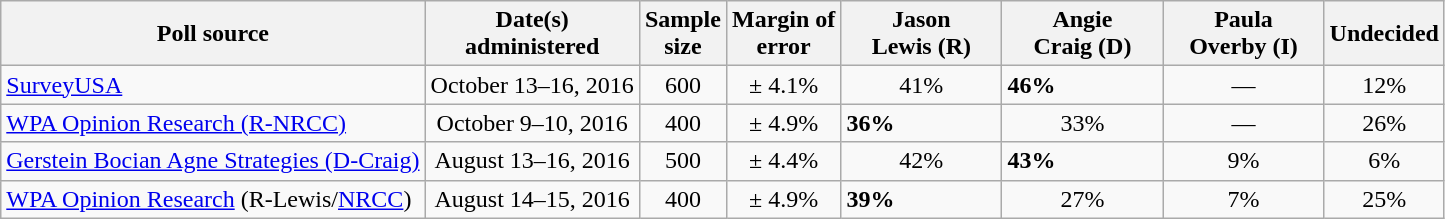<table class="wikitable">
<tr>
<th>Poll source</th>
<th>Date(s)<br>administered</th>
<th>Sample<br>size</th>
<th>Margin of<br>error</th>
<th style="width:100px;">Jason<br>Lewis (R)</th>
<th style="width:100px;">Angie<br>Craig (D)</th>
<th style="width:100px;">Paula<br>Overby (I)</th>
<th>Undecided</th>
</tr>
<tr>
<td><a href='#'>SurveyUSA</a></td>
<td align=center>October 13–16, 2016</td>
<td align=center>600</td>
<td align=center>± 4.1%</td>
<td align=center>41%</td>
<td><strong>46%</strong></td>
<td align=center>—</td>
<td align=center>12%</td>
</tr>
<tr>
<td><a href='#'>WPA Opinion Research (R-NRCC)</a></td>
<td align=center>October 9–10, 2016</td>
<td align=center>400</td>
<td align=center>± 4.9%</td>
<td><strong>36%</strong></td>
<td align=center>33%</td>
<td align=center>—</td>
<td align=center>26%</td>
</tr>
<tr>
<td><a href='#'>Gerstein Bocian Agne Strategies (D-Craig)</a></td>
<td align=center>August 13–16, 2016</td>
<td align=center>500</td>
<td align=center>± 4.4%</td>
<td align=center>42%</td>
<td><strong>43%</strong></td>
<td align=center>9%</td>
<td align=center>6%</td>
</tr>
<tr>
<td><a href='#'>WPA Opinion Research</a> (R-Lewis/<a href='#'>NRCC</a>)</td>
<td align=center>August 14–15, 2016</td>
<td align=center>400</td>
<td align=center>± 4.9%</td>
<td><strong>39%</strong></td>
<td align=center>27%</td>
<td align=center>7%</td>
<td align=center>25%</td>
</tr>
</table>
